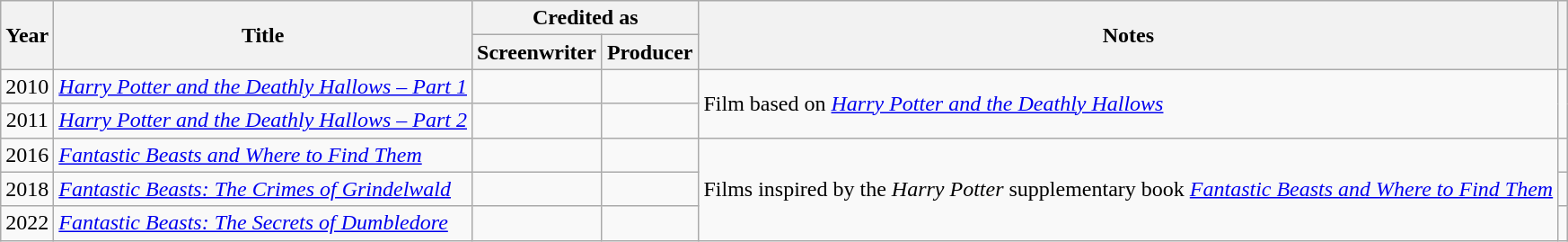<table class="wikitable sortable" style="text-align:center; margin-right:auto; margin-right:auto">
<tr>
<th scope="col" rowspan="2">Year</th>
<th scope="col"  rowspan="2">Title</th>
<th scope="col"  colspan="2">Credited as</th>
<th scope="col"  rowspan="2">Notes</th>
<th scope="col"  rowspan="2" class="unsortable"></th>
</tr>
<tr>
<th width=65>Screenwriter</th>
<th width=65>Producer</th>
</tr>
<tr>
<td>2010</td>
<td style="text-align:left"><em><a href='#'>Harry Potter and the Deathly Hallows – Part 1</a></em></td>
<td></td>
<td></td>
<td rowspan="2" style="text-align:left">Film based on <em><a href='#'>Harry Potter and the Deathly Hallows</a></em></td>
<td rowspan="2"></td>
</tr>
<tr>
<td>2011</td>
<td style="text-align:left"><em><a href='#'>Harry Potter and the Deathly Hallows – Part 2</a></em></td>
<td></td>
<td></td>
</tr>
<tr>
<td>2016</td>
<td style="text-align:left"><em><a href='#'>Fantastic Beasts and Where to Find Them</a></em></td>
<td></td>
<td></td>
<td rowspan="3" style="text-align:left">Films inspired by the <em>Harry Potter</em> supplementary book <em><a href='#'>Fantastic Beasts and Where to Find Them</a></em></td>
<td></td>
</tr>
<tr>
<td>2018</td>
<td style="text-align:left"><em><a href='#'>Fantastic Beasts: The Crimes of Grindelwald</a></em></td>
<td></td>
<td></td>
<td></td>
</tr>
<tr>
<td>2022</td>
<td style="text-align:left"><em><a href='#'>Fantastic Beasts: The Secrets of Dumbledore</a></em></td>
<td></td>
<td></td>
<td></td>
</tr>
</table>
